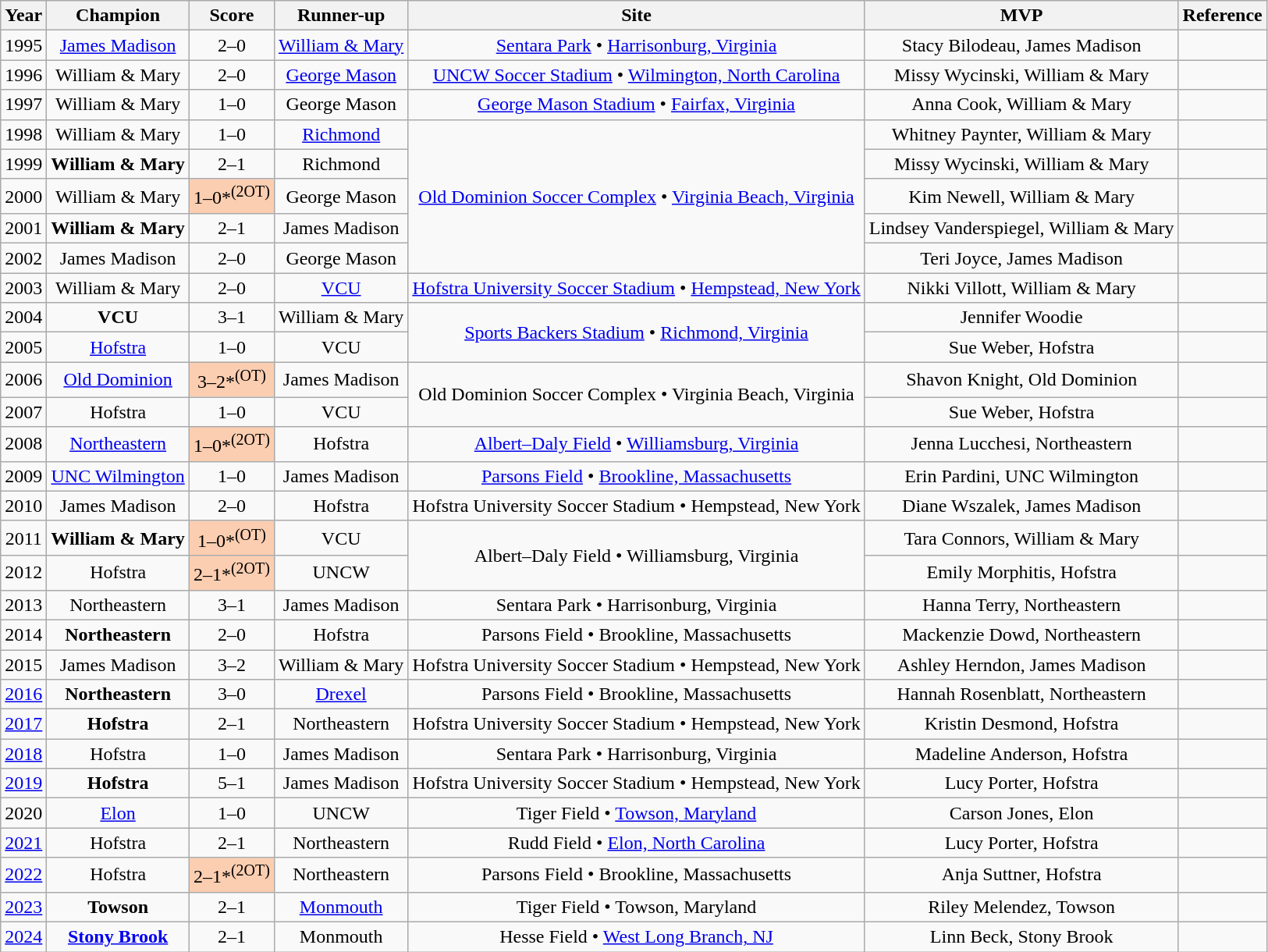<table class="wikitable sortable" style="text-align:center;">
<tr>
<th>Year</th>
<th>Champion</th>
<th>Score</th>
<th>Runner-up</th>
<th>Site</th>
<th>MVP</th>
<th>Reference</th>
</tr>
<tr>
<td>1995</td>
<td><a href='#'>James Madison</a> </td>
<td>2–0</td>
<td><a href='#'>William & Mary</a></td>
<td><a href='#'>Sentara Park</a> • <a href='#'>Harrisonburg, Virginia</a></td>
<td>Stacy Bilodeau, James Madison</td>
<td></td>
</tr>
<tr>
<td>1996</td>
<td>William & Mary </td>
<td>2–0</td>
<td><a href='#'>George Mason</a></td>
<td><a href='#'>UNCW Soccer Stadium</a> • <a href='#'>Wilmington, North Carolina</a></td>
<td>Missy Wycinski, William & Mary</td>
<td></td>
</tr>
<tr>
<td>1997</td>
<td>William & Mary </td>
<td>1–0</td>
<td>George Mason</td>
<td><a href='#'>George Mason Stadium</a> • <a href='#'>Fairfax, Virginia</a></td>
<td>Anna Cook, William & Mary</td>
<td></td>
</tr>
<tr>
<td>1998</td>
<td>William & Mary </td>
<td>1–0</td>
<td><a href='#'>Richmond</a></td>
<td rowspan=5><a href='#'>Old Dominion Soccer Complex</a> • <a href='#'>Virginia Beach, Virginia</a></td>
<td>Whitney Paynter, William & Mary</td>
<td></td>
</tr>
<tr>
<td>1999</td>
<td><strong>William & Mary</strong> </td>
<td>2–1</td>
<td>Richmond</td>
<td>Missy Wycinski, William & Mary</td>
<td></td>
</tr>
<tr>
<td>2000</td>
<td>William & Mary </td>
<td style="background-color:#FBCEB1">1–0*<sup>(2OT)</sup></td>
<td>George Mason</td>
<td>Kim Newell, William & Mary</td>
<td></td>
</tr>
<tr>
<td>2001</td>
<td><strong>William & Mary</strong> </td>
<td>2–1</td>
<td>James Madison</td>
<td>Lindsey Vanderspiegel, William & Mary</td>
<td></td>
</tr>
<tr>
<td>2002</td>
<td>James Madison </td>
<td>2–0</td>
<td>George Mason</td>
<td>Teri Joyce, James Madison</td>
<td></td>
</tr>
<tr>
<td>2003</td>
<td>William & Mary </td>
<td>2–0</td>
<td><a href='#'>VCU</a></td>
<td><a href='#'>Hofstra University Soccer Stadium</a> • <a href='#'>Hempstead, New York</a></td>
<td>Nikki Villott, William & Mary</td>
<td></td>
</tr>
<tr>
<td>2004</td>
<td><strong>VCU</strong> </td>
<td>3–1</td>
<td>William & Mary</td>
<td rowspan=2><a href='#'>Sports Backers Stadium</a> • <a href='#'>Richmond, Virginia</a></td>
<td>Jennifer Woodie</td>
<td></td>
</tr>
<tr>
<td>2005</td>
<td><a href='#'>Hofstra</a> </td>
<td>1–0</td>
<td>VCU</td>
<td>Sue Weber, Hofstra</td>
<td></td>
</tr>
<tr>
<td>2006</td>
<td><a href='#'>Old Dominion</a> </td>
<td style="background-color:#FBCEB1">3–2*<sup>(OT)</sup></td>
<td>James Madison</td>
<td rowspan=2>Old Dominion Soccer Complex • Virginia Beach, Virginia</td>
<td>Shavon Knight, Old Dominion</td>
<td></td>
</tr>
<tr>
<td>2007</td>
<td>Hofstra </td>
<td>1–0</td>
<td>VCU</td>
<td>Sue Weber, Hofstra</td>
<td></td>
</tr>
<tr>
<td>2008</td>
<td><a href='#'>Northeastern</a> </td>
<td style="background-color:#FBCEB1">1–0*<sup>(2OT)</sup></td>
<td>Hofstra</td>
<td><a href='#'>Albert–Daly Field</a> • <a href='#'>Williamsburg, Virginia</a></td>
<td>Jenna Lucchesi, Northeastern</td>
<td></td>
</tr>
<tr>
<td>2009</td>
<td><a href='#'>UNC Wilmington</a> </td>
<td>1–0</td>
<td>James Madison</td>
<td><a href='#'>Parsons Field</a> • <a href='#'>Brookline, Massachusetts</a></td>
<td>Erin Pardini, UNC Wilmington</td>
<td></td>
</tr>
<tr>
<td>2010</td>
<td>James Madison </td>
<td>2–0</td>
<td>Hofstra</td>
<td>Hofstra University Soccer Stadium • Hempstead, New York</td>
<td>Diane Wszalek, James Madison</td>
<td></td>
</tr>
<tr>
<td>2011</td>
<td><strong>William & Mary</strong> </td>
<td style="background-color:#FBCEB1">1–0*<sup>(OT)</sup></td>
<td>VCU</td>
<td rowspan=2>Albert–Daly Field • Williamsburg, Virginia</td>
<td>Tara Connors, William & Mary</td>
<td></td>
</tr>
<tr>
<td>2012</td>
<td>Hofstra </td>
<td style="background-color:#FBCEB1">2–1*<sup>(2OT)</sup></td>
<td>UNCW</td>
<td>Emily Morphitis, Hofstra</td>
<td></td>
</tr>
<tr>
<td>2013</td>
<td>Northeastern </td>
<td>3–1</td>
<td>James Madison</td>
<td>Sentara Park • Harrisonburg, Virginia</td>
<td>Hanna Terry, Northeastern</td>
<td></td>
</tr>
<tr>
<td>2014</td>
<td><strong>Northeastern</strong> </td>
<td>2–0</td>
<td>Hofstra</td>
<td>Parsons Field • Brookline, Massachusetts</td>
<td>Mackenzie Dowd, Northeastern</td>
<td></td>
</tr>
<tr>
<td>2015</td>
<td>James Madison </td>
<td>3–2</td>
<td>William & Mary</td>
<td>Hofstra University Soccer Stadium • Hempstead, New York</td>
<td>Ashley Herndon, James Madison</td>
<td></td>
</tr>
<tr>
<td><a href='#'>2016</a></td>
<td><strong>Northeastern</strong> </td>
<td>3–0</td>
<td><a href='#'>Drexel</a></td>
<td>Parsons Field • Brookline, Massachusetts</td>
<td>Hannah Rosenblatt, Northeastern</td>
<td></td>
</tr>
<tr>
<td><a href='#'>2017</a></td>
<td><strong>Hofstra</strong> </td>
<td>2–1</td>
<td>Northeastern</td>
<td>Hofstra University Soccer Stadium • Hempstead, New York</td>
<td>Kristin Desmond, Hofstra</td>
<td></td>
</tr>
<tr>
<td><a href='#'>2018</a></td>
<td>Hofstra </td>
<td>1–0</td>
<td>James Madison</td>
<td>Sentara Park • Harrisonburg, Virginia</td>
<td>Madeline Anderson, Hofstra</td>
<td></td>
</tr>
<tr>
<td><a href='#'>2019</a></td>
<td><strong>Hofstra</strong> </td>
<td>5–1</td>
<td>James Madison</td>
<td>Hofstra University Soccer Stadium • Hempstead, New York</td>
<td>Lucy Porter, Hofstra</td>
<td></td>
</tr>
<tr>
<td>2020</td>
<td><a href='#'>Elon</a> </td>
<td>1–0</td>
<td>UNCW</td>
<td>Tiger Field • <a href='#'>Towson, Maryland</a></td>
<td>Carson Jones, Elon</td>
<td></td>
</tr>
<tr>
<td><a href='#'>2021</a></td>
<td>Hofstra </td>
<td>2–1</td>
<td>Northeastern</td>
<td>Rudd Field • <a href='#'>Elon, North Carolina</a></td>
<td>Lucy Porter, Hofstra</td>
<td></td>
</tr>
<tr>
<td><a href='#'>2022</a></td>
<td>Hofstra </td>
<td style="background-color:#FBCEB1">2–1*<sup>(2OT)</sup></td>
<td>Northeastern</td>
<td>Parsons Field • Brookline, Massachusetts</td>
<td>Anja Suttner, Hofstra</td>
<td></td>
</tr>
<tr>
<td><a href='#'>2023</a></td>
<td><strong>Towson</strong> </td>
<td>2–1</td>
<td><a href='#'>Monmouth</a></td>
<td>Tiger Field • Towson, Maryland</td>
<td>Riley Melendez, Towson</td>
<td></td>
</tr>
<tr>
<td><a href='#'>2024</a></td>
<td><strong><a href='#'>Stony Brook</a></strong> </td>
<td>2–1</td>
<td>Monmouth</td>
<td>Hesse Field • <a href='#'>West Long Branch, NJ</a></td>
<td>Linn Beck, Stony Brook</td>
<td></td>
</tr>
</table>
